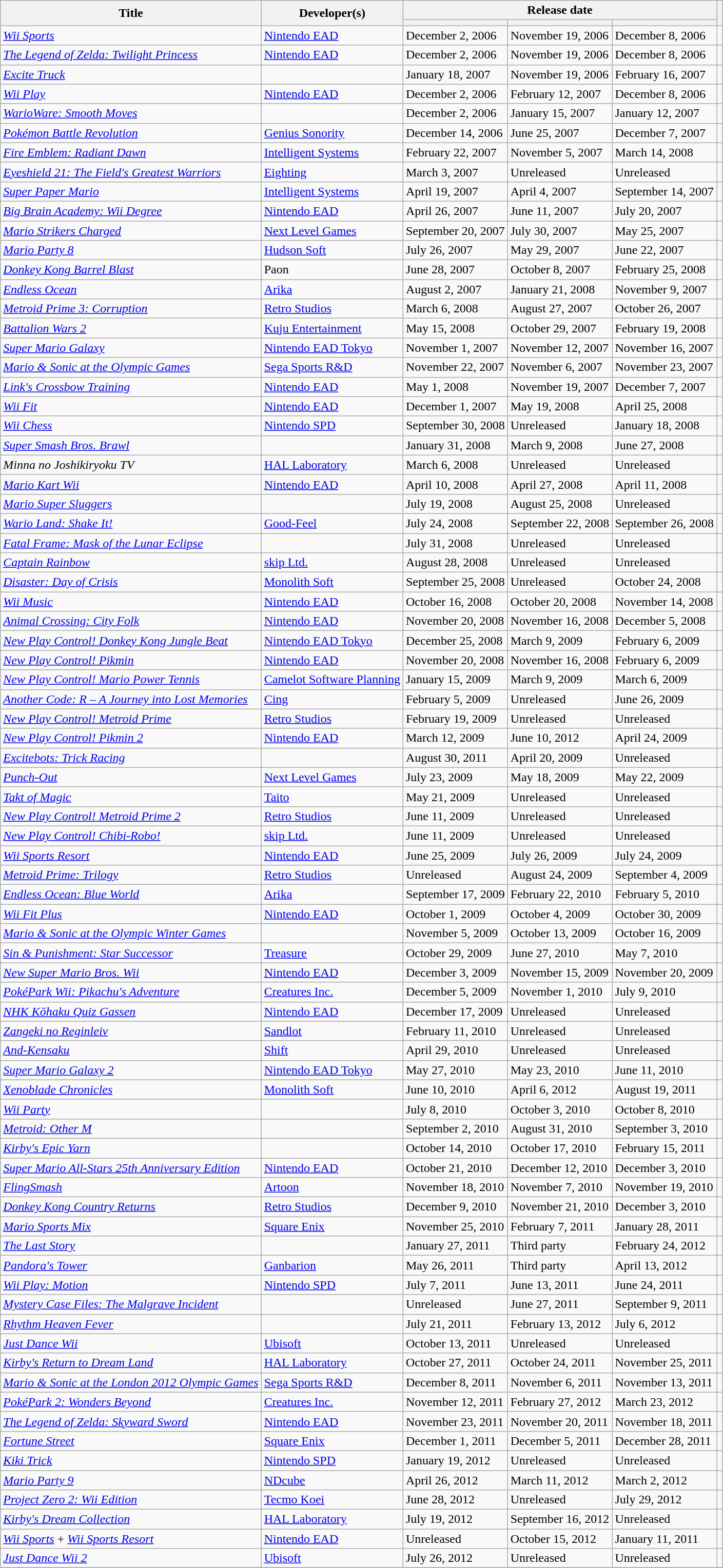<table class="wikitable plainrowheaders sortable">
<tr>
<th rowspan="2">Title</th>
<th rowspan="2">Developer(s)</th>
<th colspan="3">Release date</th>
<th rowspan="2" class="unsortable"></th>
</tr>
<tr>
<th data-sort-type="date"></th>
<th data-sort-type="date"></th>
<th data-sort-type="date"></th>
</tr>
<tr>
<td><em><a href='#'>Wii Sports</a></em></td>
<td><a href='#'>Nintendo EAD</a></td>
<td>December 2, 2006</td>
<td>November 19, 2006</td>
<td>December 8, 2006</td>
<td></td>
</tr>
<tr>
<td><em><a href='#'>The Legend of Zelda: Twilight Princess</a></em></td>
<td><a href='#'>Nintendo EAD</a></td>
<td>December 2, 2006</td>
<td>November 19, 2006</td>
<td>December 8, 2006</td>
<td></td>
</tr>
<tr>
<td><em><a href='#'>Excite Truck</a></em></td>
<td></td>
<td>January 18, 2007</td>
<td>November 19, 2006</td>
<td>February 16, 2007</td>
<td></td>
</tr>
<tr>
<td><em><a href='#'>Wii Play</a></em></td>
<td><a href='#'>Nintendo EAD</a></td>
<td>December 2, 2006</td>
<td>February 12, 2007</td>
<td>December 8, 2006</td>
<td></td>
</tr>
<tr>
<td><em><a href='#'>WarioWare: Smooth Moves</a></em></td>
<td></td>
<td>December 2, 2006</td>
<td>January 15, 2007</td>
<td>January 12, 2007</td>
<td></td>
</tr>
<tr>
<td><em><a href='#'>Pokémon Battle Revolution</a></em></td>
<td><a href='#'>Genius Sonority</a></td>
<td>December 14, 2006</td>
<td>June 25, 2007</td>
<td>December 7, 2007</td>
<td></td>
</tr>
<tr>
<td><em><a href='#'>Fire Emblem: Radiant Dawn</a></em></td>
<td><a href='#'>Intelligent Systems</a></td>
<td>February 22, 2007</td>
<td>November 5, 2007</td>
<td>March 14, 2008</td>
<td></td>
</tr>
<tr>
<td><em><a href='#'>Eyeshield 21: The Field's Greatest Warriors</a></em></td>
<td><a href='#'>Eighting</a></td>
<td>March 3, 2007</td>
<td>Unreleased</td>
<td>Unreleased</td>
<td></td>
</tr>
<tr>
<td><em><a href='#'>Super Paper Mario</a></em></td>
<td><a href='#'>Intelligent Systems</a></td>
<td>April 19, 2007</td>
<td>April 4, 2007</td>
<td>September 14, 2007</td>
<td></td>
</tr>
<tr>
<td><em><a href='#'>Big Brain Academy: Wii Degree</a></em></td>
<td><a href='#'>Nintendo EAD</a></td>
<td>April 26, 2007</td>
<td>June 11, 2007</td>
<td>July 20, 2007</td>
<td></td>
</tr>
<tr>
<td><em><a href='#'>Mario Strikers Charged</a></em></td>
<td><a href='#'>Next Level Games</a></td>
<td>September 20, 2007</td>
<td>July 30, 2007</td>
<td>May 25, 2007</td>
<td></td>
</tr>
<tr>
<td><em><a href='#'>Mario Party 8</a></em></td>
<td><a href='#'>Hudson Soft</a></td>
<td>July 26, 2007</td>
<td>May 29, 2007</td>
<td>June 22, 2007</td>
<td></td>
</tr>
<tr>
<td><em><a href='#'>Donkey Kong Barrel Blast</a></em></td>
<td>Paon</td>
<td>June 28, 2007</td>
<td>October 8, 2007</td>
<td>February 25, 2008</td>
<td></td>
</tr>
<tr>
<td><em><a href='#'>Endless Ocean</a></em></td>
<td><a href='#'>Arika</a></td>
<td>August 2, 2007</td>
<td>January 21, 2008</td>
<td>November 9, 2007</td>
<td></td>
</tr>
<tr>
<td><em><a href='#'>Metroid Prime 3: Corruption</a></em></td>
<td><a href='#'>Retro Studios</a></td>
<td>March 6, 2008</td>
<td>August 27, 2007</td>
<td>October 26, 2007</td>
<td></td>
</tr>
<tr>
<td><em><a href='#'>Battalion Wars 2</a></em></td>
<td><a href='#'>Kuju Entertainment</a></td>
<td>May 15, 2008</td>
<td>October 29, 2007</td>
<td>February 19, 2008</td>
<td></td>
</tr>
<tr>
<td><em><a href='#'>Super Mario Galaxy</a></em></td>
<td><a href='#'>Nintendo EAD Tokyo</a></td>
<td>November 1, 2007</td>
<td>November 12, 2007</td>
<td>November 16, 2007</td>
<td></td>
</tr>
<tr>
<td><em><a href='#'>Mario & Sonic at the Olympic Games</a></em></td>
<td><a href='#'>Sega Sports R&D</a></td>
<td>November 22, 2007</td>
<td>November 6, 2007</td>
<td>November 23, 2007</td>
<td></td>
</tr>
<tr>
<td><em><a href='#'>Link's Crossbow Training</a></em></td>
<td><a href='#'>Nintendo EAD</a></td>
<td>May 1, 2008</td>
<td>November 19, 2007</td>
<td>December 7, 2007</td>
<td></td>
</tr>
<tr>
<td><em><a href='#'>Wii Fit</a></em></td>
<td><a href='#'>Nintendo EAD</a></td>
<td>December 1, 2007</td>
<td>May 19, 2008</td>
<td>April 25, 2008</td>
<td></td>
</tr>
<tr>
<td><em><a href='#'>Wii Chess</a></em></td>
<td><a href='#'>Nintendo SPD</a></td>
<td>September 30, 2008</td>
<td>Unreleased</td>
<td>January 18, 2008</td>
<td></td>
</tr>
<tr>
<td><em><a href='#'>Super Smash Bros. Brawl</a></em></td>
<td></td>
<td>January 31, 2008</td>
<td>March 9, 2008</td>
<td>June 27, 2008</td>
<td></td>
</tr>
<tr>
<td><em>Minna no Joshikiryoku TV</em></td>
<td><a href='#'>HAL Laboratory</a></td>
<td>March 6, 2008</td>
<td>Unreleased</td>
<td>Unreleased</td>
<td></td>
</tr>
<tr>
<td><em><a href='#'>Mario Kart Wii</a></em></td>
<td><a href='#'>Nintendo EAD</a></td>
<td>April 10, 2008</td>
<td>April 27, 2008</td>
<td>April 11, 2008</td>
<td></td>
</tr>
<tr>
<td><em><a href='#'>Mario Super Sluggers</a></em></td>
<td></td>
<td>July 19, 2008</td>
<td>August 25, 2008</td>
<td>Unreleased</td>
<td></td>
</tr>
<tr>
<td><em><a href='#'>Wario Land: Shake It!</a></em></td>
<td><a href='#'>Good-Feel</a></td>
<td>July 24, 2008</td>
<td>September 22, 2008</td>
<td>September 26, 2008</td>
<td></td>
</tr>
<tr>
<td><em><a href='#'>Fatal Frame: Mask of the Lunar Eclipse</a></em></td>
<td></td>
<td>July 31, 2008</td>
<td>Unreleased</td>
<td>Unreleased</td>
<td></td>
</tr>
<tr>
<td><em><a href='#'>Captain Rainbow</a></em></td>
<td><a href='#'>skip Ltd.</a></td>
<td>August 28, 2008</td>
<td>Unreleased</td>
<td>Unreleased</td>
<td></td>
</tr>
<tr>
<td><em><a href='#'>Disaster: Day of Crisis</a></em></td>
<td><a href='#'>Monolith Soft</a></td>
<td>September 25, 2008</td>
<td>Unreleased</td>
<td>October 24, 2008</td>
<td></td>
</tr>
<tr>
<td><em><a href='#'>Wii Music</a></em></td>
<td><a href='#'>Nintendo EAD</a></td>
<td>October 16, 2008</td>
<td>October 20, 2008</td>
<td>November 14, 2008</td>
<td></td>
</tr>
<tr>
<td><em><a href='#'>Animal Crossing: City Folk</a></em></td>
<td><a href='#'>Nintendo EAD</a></td>
<td>November 20, 2008</td>
<td>November 16, 2008</td>
<td>December 5, 2008</td>
<td></td>
</tr>
<tr>
<td><em><a href='#'>New Play Control! Donkey Kong Jungle Beat</a></em></td>
<td><a href='#'>Nintendo EAD Tokyo</a></td>
<td>December 25, 2008</td>
<td>March 9, 2009</td>
<td>February 6, 2009</td>
<td></td>
</tr>
<tr>
<td><em><a href='#'>New Play Control! Pikmin</a></em></td>
<td><a href='#'>Nintendo EAD</a></td>
<td>November 20, 2008</td>
<td>November 16, 2008</td>
<td>February 6, 2009</td>
<td></td>
</tr>
<tr>
<td><em><a href='#'>New Play Control! Mario Power Tennis</a></em></td>
<td><a href='#'>Camelot Software Planning</a></td>
<td>January 15, 2009</td>
<td>March 9, 2009</td>
<td>March 6, 2009</td>
<td></td>
</tr>
<tr>
<td><em><a href='#'>Another Code: R – A Journey into Lost Memories</a></em></td>
<td><a href='#'>Cing</a></td>
<td>February 5, 2009</td>
<td>Unreleased</td>
<td>June 26, 2009</td>
<td></td>
</tr>
<tr>
<td><em><a href='#'>New Play Control! Metroid Prime</a></em></td>
<td><a href='#'>Retro Studios</a></td>
<td>February 19, 2009</td>
<td>Unreleased</td>
<td>Unreleased</td>
<td></td>
</tr>
<tr>
<td><em><a href='#'>New Play Control! Pikmin 2</a></em></td>
<td><a href='#'>Nintendo EAD</a></td>
<td>March 12, 2009</td>
<td>June 10, 2012</td>
<td>April 24, 2009</td>
<td></td>
</tr>
<tr>
<td><em><a href='#'>Excitebots: Trick Racing</a></em></td>
<td></td>
<td>August 30, 2011</td>
<td>April 20, 2009</td>
<td>Unreleased</td>
<td></td>
</tr>
<tr>
<td><em><a href='#'>Punch-Out</a></em></td>
<td><a href='#'>Next Level Games</a></td>
<td>July 23, 2009</td>
<td>May 18, 2009</td>
<td>May 22, 2009</td>
<td></td>
</tr>
<tr>
<td><em><a href='#'>Takt of Magic</a></em></td>
<td><a href='#'>Taito</a></td>
<td>May 21, 2009</td>
<td>Unreleased</td>
<td>Unreleased</td>
<td></td>
</tr>
<tr>
<td><em><a href='#'>New Play Control! Metroid Prime 2</a></em></td>
<td><a href='#'>Retro Studios</a></td>
<td>June 11, 2009</td>
<td>Unreleased</td>
<td>Unreleased</td>
<td></td>
</tr>
<tr>
<td><em><a href='#'>New Play Control! Chibi-Robo!</a></em></td>
<td><a href='#'>skip Ltd.</a></td>
<td>June 11, 2009</td>
<td>Unreleased</td>
<td>Unreleased</td>
<td></td>
</tr>
<tr>
<td><em><a href='#'>Wii Sports Resort</a></em></td>
<td><a href='#'>Nintendo EAD</a></td>
<td>June 25, 2009</td>
<td>July 26, 2009</td>
<td>July 24, 2009</td>
<td></td>
</tr>
<tr>
<td><em><a href='#'>Metroid Prime: Trilogy</a></em></td>
<td><a href='#'>Retro Studios</a></td>
<td>Unreleased</td>
<td>August 24, 2009</td>
<td>September 4, 2009</td>
<td></td>
</tr>
<tr>
<td><em><a href='#'>Endless Ocean: Blue World</a></em></td>
<td><a href='#'>Arika</a></td>
<td>September 17, 2009</td>
<td>February 22, 2010</td>
<td>February 5, 2010</td>
<td></td>
</tr>
<tr>
<td><em><a href='#'>Wii Fit Plus</a></em></td>
<td><a href='#'>Nintendo EAD</a></td>
<td>October 1, 2009</td>
<td>October 4, 2009</td>
<td>October 30, 2009</td>
<td></td>
</tr>
<tr>
<td><em><a href='#'>Mario & Sonic at the Olympic Winter Games</a></em></td>
<td></td>
<td>November 5, 2009</td>
<td>October 13, 2009</td>
<td>October 16, 2009</td>
<td></td>
</tr>
<tr>
<td><em><a href='#'>Sin & Punishment: Star Successor</a></em></td>
<td><a href='#'>Treasure</a></td>
<td>October 29, 2009</td>
<td>June 27, 2010</td>
<td>May 7, 2010</td>
<td></td>
</tr>
<tr>
<td><em><a href='#'>New Super Mario Bros. Wii</a></em></td>
<td><a href='#'>Nintendo EAD</a></td>
<td>December 3, 2009</td>
<td>November 15, 2009</td>
<td>November 20, 2009</td>
<td></td>
</tr>
<tr>
<td><em><a href='#'>PokéPark Wii: Pikachu's Adventure</a></em></td>
<td><a href='#'>Creatures Inc.</a></td>
<td>December 5, 2009</td>
<td>November 1, 2010</td>
<td>July 9, 2010</td>
<td></td>
</tr>
<tr>
<td><em><a href='#'>NHK Kōhaku Quiz Gassen</a></em></td>
<td><a href='#'>Nintendo EAD</a></td>
<td>December 17, 2009</td>
<td>Unreleased</td>
<td>Unreleased</td>
<td></td>
</tr>
<tr>
<td><em><a href='#'>Zangeki no Reginleiv</a></em></td>
<td><a href='#'>Sandlot</a></td>
<td>February 11, 2010</td>
<td>Unreleased</td>
<td>Unreleased</td>
<td></td>
</tr>
<tr>
<td><em><a href='#'>And-Kensaku</a></em></td>
<td><a href='#'>Shift</a></td>
<td>April 29, 2010</td>
<td>Unreleased</td>
<td>Unreleased</td>
<td></td>
</tr>
<tr>
<td><em><a href='#'>Super Mario Galaxy 2</a></em></td>
<td><a href='#'>Nintendo EAD Tokyo</a></td>
<td>May 27, 2010</td>
<td>May 23, 2010</td>
<td>June 11, 2010</td>
<td></td>
</tr>
<tr>
<td><em><a href='#'>Xenoblade Chronicles</a></em></td>
<td><a href='#'>Monolith Soft</a></td>
<td>June 10, 2010</td>
<td>April 6, 2012</td>
<td>August 19, 2011</td>
<td></td>
</tr>
<tr>
<td><em><a href='#'>Wii Party</a></em></td>
<td></td>
<td>July 8, 2010</td>
<td>October 3, 2010</td>
<td>October 8, 2010</td>
<td></td>
</tr>
<tr>
<td><em><a href='#'>Metroid: Other M</a></em></td>
<td></td>
<td>September 2, 2010</td>
<td>August 31, 2010</td>
<td>September 3, 2010</td>
<td></td>
</tr>
<tr>
<td><em><a href='#'>Kirby's Epic Yarn</a></em></td>
<td></td>
<td>October 14, 2010</td>
<td>October 17, 2010</td>
<td>February 15, 2011</td>
<td></td>
</tr>
<tr>
<td><em><a href='#'>Super Mario All-Stars 25th Anniversary Edition</a></em></td>
<td><a href='#'>Nintendo EAD</a></td>
<td>October 21, 2010</td>
<td>December 12, 2010</td>
<td>December 3, 2010</td>
<td></td>
</tr>
<tr>
<td><em><a href='#'>FlingSmash</a></em></td>
<td><a href='#'>Artoon</a></td>
<td>November 18, 2010</td>
<td>November 7, 2010</td>
<td>November 19, 2010</td>
<td></td>
</tr>
<tr>
<td><em><a href='#'>Donkey Kong Country Returns</a></em></td>
<td><a href='#'>Retro Studios</a></td>
<td>December 9, 2010</td>
<td>November 21, 2010</td>
<td>December 3, 2010</td>
<td></td>
</tr>
<tr>
<td><em><a href='#'>Mario Sports Mix</a></em></td>
<td><a href='#'>Square Enix</a></td>
<td>November 25, 2010</td>
<td>February 7, 2011</td>
<td>January 28, 2011</td>
<td></td>
</tr>
<tr>
<td><em><a href='#'>The Last Story</a></em></td>
<td></td>
<td>January 27, 2011</td>
<td>Third party</td>
<td>February 24, 2012</td>
<td></td>
</tr>
<tr>
<td><em><a href='#'>Pandora's Tower</a></em></td>
<td><a href='#'>Ganbarion</a></td>
<td>May 26, 2011</td>
<td>Third party</td>
<td>April 13, 2012</td>
<td></td>
</tr>
<tr>
<td><em><a href='#'>Wii Play: Motion</a></em></td>
<td><a href='#'>Nintendo SPD</a></td>
<td>July 7, 2011</td>
<td>June 13, 2011</td>
<td>June 24, 2011</td>
<td></td>
</tr>
<tr>
<td><em><a href='#'>Mystery Case Files: The Malgrave Incident</a></em></td>
<td></td>
<td>Unreleased</td>
<td>June 27, 2011</td>
<td>September 9, 2011</td>
<td></td>
</tr>
<tr>
<td><em><a href='#'>Rhythm Heaven Fever</a></em></td>
<td></td>
<td>July 21, 2011</td>
<td>February 13, 2012</td>
<td>July 6, 2012</td>
<td></td>
</tr>
<tr>
<td><em><a href='#'>Just Dance Wii</a></em></td>
<td><a href='#'>Ubisoft</a></td>
<td>October 13, 2011</td>
<td>Unreleased</td>
<td>Unreleased</td>
<td></td>
</tr>
<tr>
<td><em><a href='#'>Kirby's Return to Dream Land</a></em></td>
<td><a href='#'>HAL Laboratory</a></td>
<td>October 27, 2011</td>
<td>October 24, 2011</td>
<td>November 25, 2011</td>
<td></td>
</tr>
<tr>
<td><em><a href='#'>Mario & Sonic at the London 2012 Olympic Games</a></em></td>
<td><a href='#'>Sega Sports R&D</a></td>
<td>December 8, 2011</td>
<td>November 6, 2011</td>
<td>November 13, 2011</td>
<td></td>
</tr>
<tr>
<td><em><a href='#'>PokéPark 2: Wonders Beyond</a></em></td>
<td><a href='#'>Creatures Inc.</a></td>
<td>November 12, 2011</td>
<td>February 27, 2012</td>
<td>March 23, 2012</td>
<td></td>
</tr>
<tr>
<td><em><a href='#'>The Legend of Zelda: Skyward Sword</a></em></td>
<td><a href='#'>Nintendo EAD</a></td>
<td>November 23, 2011</td>
<td>November 20, 2011</td>
<td>November 18, 2011</td>
<td></td>
</tr>
<tr>
<td><em><a href='#'>Fortune Street</a></em></td>
<td><a href='#'>Square Enix</a></td>
<td>December 1, 2011</td>
<td>December 5, 2011</td>
<td>December 28, 2011</td>
<td></td>
</tr>
<tr>
<td><em><a href='#'>Kiki Trick</a></em></td>
<td><a href='#'>Nintendo SPD</a></td>
<td>January 19, 2012</td>
<td>Unreleased</td>
<td>Unreleased</td>
<td></td>
</tr>
<tr>
<td><em><a href='#'>Mario Party 9</a></em></td>
<td><a href='#'>NDcube</a></td>
<td>April 26, 2012</td>
<td>March 11, 2012</td>
<td>March 2, 2012</td>
<td></td>
</tr>
<tr>
<td><em><a href='#'>Project Zero 2: Wii Edition</a></em></td>
<td><a href='#'>Tecmo Koei</a></td>
<td>June 28, 2012</td>
<td>Unreleased</td>
<td>July 29, 2012</td>
<td></td>
</tr>
<tr>
<td><em><a href='#'>Kirby's Dream Collection</a></em></td>
<td><a href='#'>HAL Laboratory</a></td>
<td>July 19, 2012</td>
<td>September 16, 2012</td>
<td>Unreleased</td>
<td></td>
</tr>
<tr>
<td><em><a href='#'>Wii Sports</a></em> + <em><a href='#'>Wii Sports Resort</a></em></td>
<td><a href='#'>Nintendo EAD</a></td>
<td>Unreleased</td>
<td>October 15, 2012</td>
<td>January 11, 2011</td>
<td></td>
</tr>
<tr>
<td><em><a href='#'>Just Dance Wii 2</a></em></td>
<td><a href='#'>Ubisoft</a></td>
<td>July 26, 2012</td>
<td>Unreleased</td>
<td>Unreleased</td>
<td></td>
</tr>
<tr>
</tr>
</table>
